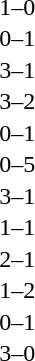<table cellspacing=1 width=70%>
<tr>
<th width=25%></th>
<th width=30%></th>
<th width=15%></th>
<th width=30%></th>
</tr>
<tr>
<td></td>
<td align=right></td>
<td align=center>1–0</td>
<td></td>
</tr>
<tr>
<td></td>
<td align=right></td>
<td align=center>0–1</td>
<td></td>
</tr>
<tr>
<td></td>
<td align=right></td>
<td align=center>3–1</td>
<td></td>
</tr>
<tr>
<td></td>
<td align=right></td>
<td align=center>3–2</td>
<td></td>
</tr>
<tr>
<td></td>
<td align=right></td>
<td align=center>0–1</td>
<td></td>
</tr>
<tr>
<td></td>
<td align=right></td>
<td align=center>0–5</td>
<td></td>
</tr>
<tr>
<td></td>
<td align=right></td>
<td align=center>3–1</td>
<td></td>
</tr>
<tr>
<td></td>
<td align=right></td>
<td align=center>1–1</td>
<td></td>
</tr>
<tr>
<td></td>
<td align=right></td>
<td align=center>2–1</td>
<td></td>
</tr>
<tr>
<td></td>
<td align=right></td>
<td align=center>1–2</td>
<td></td>
</tr>
<tr>
<td></td>
<td align=right></td>
<td align=center>0–1</td>
<td></td>
</tr>
<tr>
<td></td>
<td align=right></td>
<td align=center>3–0</td>
<td></td>
</tr>
</table>
